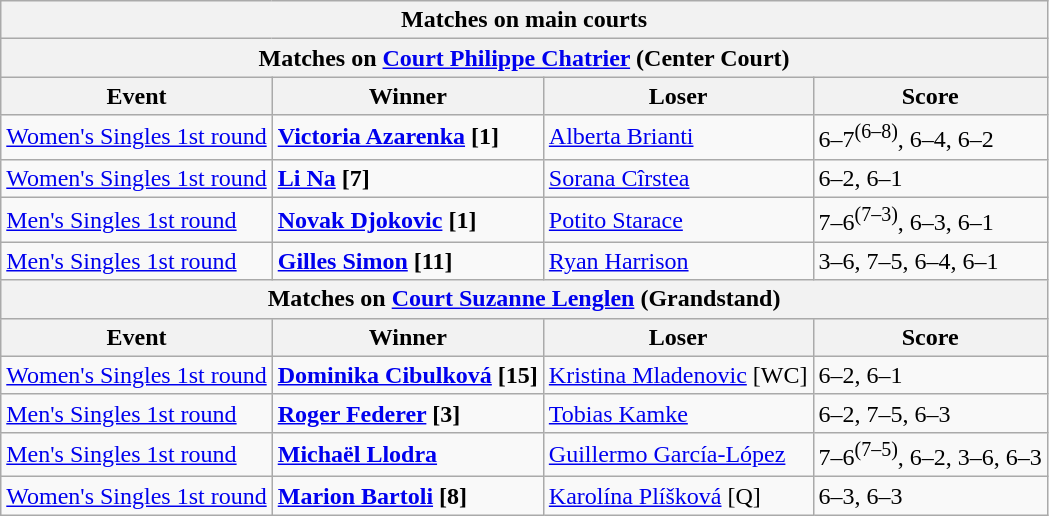<table class="wikitable">
<tr>
<th colspan=4 style=white-space:nowrap>Matches on main courts</th>
</tr>
<tr>
<th colspan=4>Matches on <a href='#'>Court Philippe Chatrier</a> (Center Court)</th>
</tr>
<tr>
<th>Event</th>
<th>Winner</th>
<th>Loser</th>
<th>Score</th>
</tr>
<tr>
<td><a href='#'>Women's Singles 1st round</a></td>
<td> <strong><a href='#'>Victoria Azarenka</a> [1]</strong></td>
<td> <a href='#'>Alberta Brianti</a></td>
<td>6–7<sup>(6–8)</sup>, 6–4, 6–2</td>
</tr>
<tr>
<td><a href='#'>Women's Singles 1st round</a></td>
<td> <strong><a href='#'>Li Na</a> [7]</strong></td>
<td> <a href='#'>Sorana Cîrstea</a></td>
<td>6–2, 6–1</td>
</tr>
<tr>
<td><a href='#'>Men's Singles 1st round</a></td>
<td> <strong><a href='#'>Novak Djokovic</a> [1]</strong></td>
<td> <a href='#'>Potito Starace</a></td>
<td>7–6<sup>(7–3)</sup>, 6–3, 6–1</td>
</tr>
<tr>
<td><a href='#'>Men's Singles 1st round</a></td>
<td> <strong><a href='#'>Gilles Simon</a> [11]</strong></td>
<td> <a href='#'>Ryan Harrison</a></td>
<td>3–6, 7–5, 6–4, 6–1</td>
</tr>
<tr>
<th colspan=4>Matches on <a href='#'>Court Suzanne Lenglen</a> (Grandstand)</th>
</tr>
<tr>
<th>Event</th>
<th>Winner</th>
<th>Loser</th>
<th>Score</th>
</tr>
<tr>
<td><a href='#'>Women's Singles 1st round</a></td>
<td> <strong><a href='#'>Dominika Cibulková</a> [15]</strong></td>
<td> <a href='#'>Kristina Mladenovic</a> [WC]</td>
<td>6–2, 6–1</td>
</tr>
<tr>
<td><a href='#'>Men's Singles 1st round</a></td>
<td> <strong><a href='#'>Roger Federer</a> [3]</strong></td>
<td> <a href='#'>Tobias Kamke</a></td>
<td>6–2, 7–5, 6–3</td>
</tr>
<tr>
<td><a href='#'>Men's Singles 1st round</a></td>
<td> <strong><a href='#'>Michaël Llodra</a></strong></td>
<td> <a href='#'>Guillermo García-López</a></td>
<td>7–6<sup>(7–5)</sup>, 6–2, 3–6, 6–3</td>
</tr>
<tr>
<td><a href='#'>Women's Singles 1st round</a></td>
<td> <strong><a href='#'>Marion Bartoli</a> [8]</strong></td>
<td> <a href='#'>Karolína Plíšková</a> [Q]</td>
<td>6–3, 6–3</td>
</tr>
</table>
